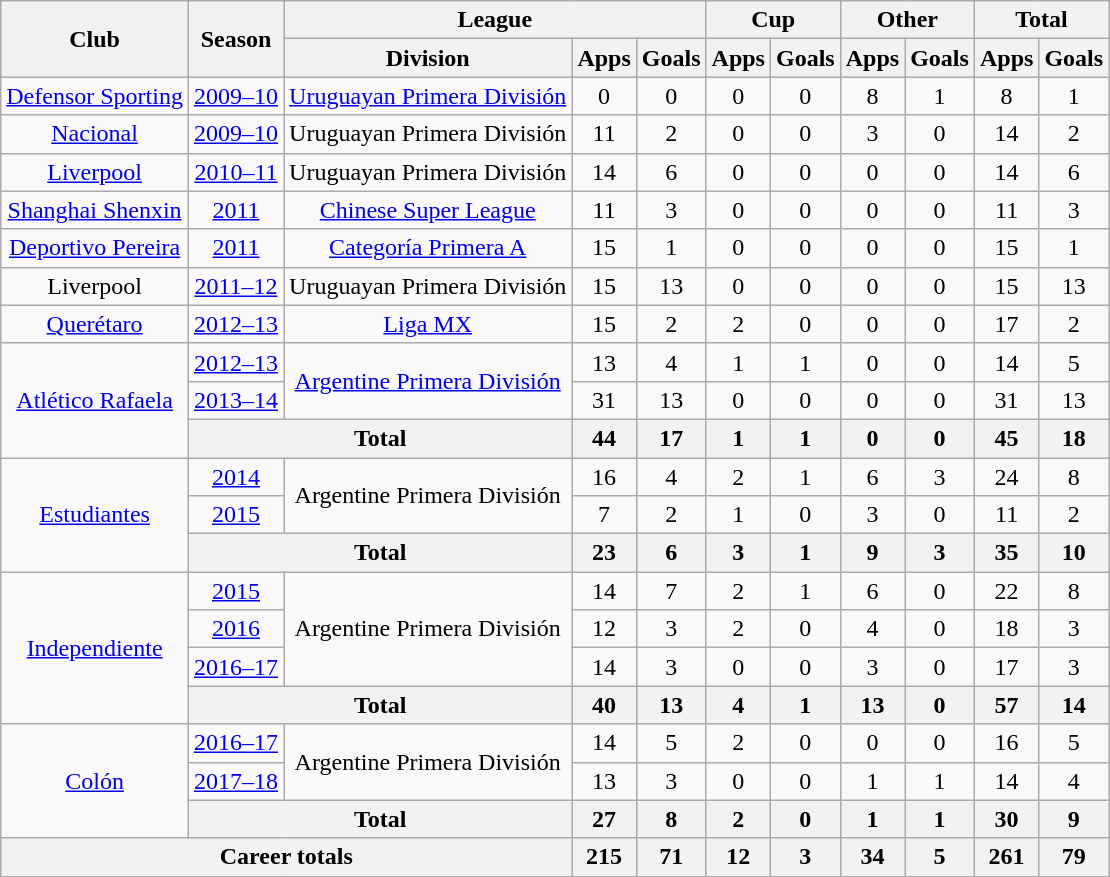<table class="wikitable" style="text-align: center">
<tr>
<th rowspan=2>Club</th>
<th rowspan=2>Season</th>
<th colspan=3>League</th>
<th colspan=2>Cup</th>
<th colspan=2>Other</th>
<th colspan=2>Total</th>
</tr>
<tr>
<th>Division</th>
<th>Apps</th>
<th>Goals</th>
<th>Apps</th>
<th>Goals</th>
<th>Apps</th>
<th>Goals</th>
<th>Apps</th>
<th>Goals</th>
</tr>
<tr>
<td><a href='#'>Defensor Sporting</a></td>
<td><a href='#'>2009–10</a></td>
<td><a href='#'>Uruguayan Primera División</a></td>
<td>0</td>
<td>0</td>
<td>0</td>
<td>0</td>
<td>8</td>
<td>1</td>
<td>8</td>
<td>1</td>
</tr>
<tr>
<td><a href='#'>Nacional</a></td>
<td><a href='#'>2009–10</a></td>
<td>Uruguayan Primera División</td>
<td>11</td>
<td>2</td>
<td>0</td>
<td>0</td>
<td>3</td>
<td>0</td>
<td>14</td>
<td>2</td>
</tr>
<tr>
<td><a href='#'>Liverpool</a></td>
<td><a href='#'>2010–11</a></td>
<td>Uruguayan Primera División</td>
<td>14</td>
<td>6</td>
<td>0</td>
<td>0</td>
<td>0</td>
<td>0</td>
<td>14</td>
<td>6</td>
</tr>
<tr>
<td><a href='#'>Shanghai Shenxin</a></td>
<td><a href='#'>2011</a></td>
<td><a href='#'>Chinese Super League</a></td>
<td>11</td>
<td>3</td>
<td>0</td>
<td>0</td>
<td>0</td>
<td>0</td>
<td>11</td>
<td>3</td>
</tr>
<tr>
<td><a href='#'>Deportivo Pereira</a></td>
<td><a href='#'>2011</a></td>
<td><a href='#'>Categoría Primera A</a></td>
<td>15</td>
<td>1</td>
<td>0</td>
<td>0</td>
<td>0</td>
<td>0</td>
<td>15</td>
<td>1</td>
</tr>
<tr>
<td>Liverpool</td>
<td><a href='#'>2011–12</a></td>
<td>Uruguayan Primera División</td>
<td>15</td>
<td>13</td>
<td>0</td>
<td>0</td>
<td>0</td>
<td>0</td>
<td>15</td>
<td>13</td>
</tr>
<tr>
<td><a href='#'>Querétaro</a></td>
<td><a href='#'>2012–13</a></td>
<td><a href='#'>Liga MX</a></td>
<td>15</td>
<td>2</td>
<td>2</td>
<td>0</td>
<td>0</td>
<td>0</td>
<td>17</td>
<td>2</td>
</tr>
<tr>
<td rowspan=3><a href='#'>Atlético Rafaela</a></td>
<td><a href='#'>2012–13</a></td>
<td rowspan=2><a href='#'>Argentine Primera División</a></td>
<td>13</td>
<td>4</td>
<td>1</td>
<td>1</td>
<td>0</td>
<td>0</td>
<td>14</td>
<td>5</td>
</tr>
<tr>
<td><a href='#'>2013–14</a></td>
<td>31</td>
<td>13</td>
<td>0</td>
<td>0</td>
<td>0</td>
<td>0</td>
<td>31</td>
<td>13</td>
</tr>
<tr>
<th colspan=2>Total</th>
<th>44</th>
<th>17</th>
<th>1</th>
<th>1</th>
<th>0</th>
<th>0</th>
<th>45</th>
<th>18</th>
</tr>
<tr>
<td rowspan=3><a href='#'>Estudiantes</a></td>
<td><a href='#'>2014</a></td>
<td rowspan=2>Argentine Primera División</td>
<td>16</td>
<td>4</td>
<td>2</td>
<td>1</td>
<td>6</td>
<td>3</td>
<td>24</td>
<td>8</td>
</tr>
<tr>
<td><a href='#'>2015</a></td>
<td>7</td>
<td>2</td>
<td>1</td>
<td>0</td>
<td>3</td>
<td>0</td>
<td>11</td>
<td>2</td>
</tr>
<tr>
<th colspan=2>Total</th>
<th>23</th>
<th>6</th>
<th>3</th>
<th>1</th>
<th>9</th>
<th>3</th>
<th>35</th>
<th>10</th>
</tr>
<tr>
<td rowspan=4><a href='#'>Independiente</a></td>
<td><a href='#'>2015</a></td>
<td rowspan=3>Argentine Primera División</td>
<td>14</td>
<td>7</td>
<td>2</td>
<td>1</td>
<td>6</td>
<td>0</td>
<td>22</td>
<td>8</td>
</tr>
<tr>
<td><a href='#'>2016</a></td>
<td>12</td>
<td>3</td>
<td>2</td>
<td>0</td>
<td>4</td>
<td>0</td>
<td>18</td>
<td>3</td>
</tr>
<tr>
<td><a href='#'>2016–17</a></td>
<td>14</td>
<td>3</td>
<td>0</td>
<td>0</td>
<td>3</td>
<td>0</td>
<td>17</td>
<td>3</td>
</tr>
<tr>
<th colspan=2>Total</th>
<th>40</th>
<th>13</th>
<th>4</th>
<th>1</th>
<th>13</th>
<th>0</th>
<th>57</th>
<th>14</th>
</tr>
<tr>
<td rowspan=3><a href='#'>Colón</a></td>
<td><a href='#'>2016–17</a></td>
<td rowspan=2>Argentine Primera División</td>
<td>14</td>
<td>5</td>
<td>2</td>
<td>0</td>
<td>0</td>
<td>0</td>
<td>16</td>
<td>5</td>
</tr>
<tr>
<td><a href='#'>2017–18</a></td>
<td>13</td>
<td>3</td>
<td>0</td>
<td>0</td>
<td>1</td>
<td>1</td>
<td>14</td>
<td>4</td>
</tr>
<tr>
<th colspan=2>Total</th>
<th>27</th>
<th>8</th>
<th>2</th>
<th>0</th>
<th>1</th>
<th>1</th>
<th>30</th>
<th>9</th>
</tr>
<tr>
<th colspan=3>Career totals</th>
<th>215</th>
<th>71</th>
<th>12</th>
<th>3</th>
<th>34</th>
<th>5</th>
<th>261</th>
<th>79</th>
</tr>
</table>
